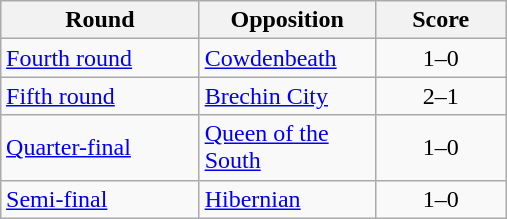<table class="wikitable" style="text-align:left;margin-left:1em;float:right">
<tr>
<th width=125>Round</th>
<th width=110>Opposition</th>
<th width=80>Score</th>
</tr>
<tr>
<td><a href='#'>Fourth round</a></td>
<td><a href='#'>Cowdenbeath</a></td>
<td align=center>1–0</td>
</tr>
<tr>
<td><a href='#'>Fifth round</a></td>
<td><a href='#'>Brechin City</a></td>
<td align=center>2–1</td>
</tr>
<tr>
<td><a href='#'>Quarter-final</a></td>
<td><a href='#'>Queen of the South</a></td>
<td align=center>1–0</td>
</tr>
<tr>
<td><a href='#'>Semi-final</a></td>
<td><a href='#'>Hibernian</a></td>
<td align=center>1–0</td>
</tr>
</table>
